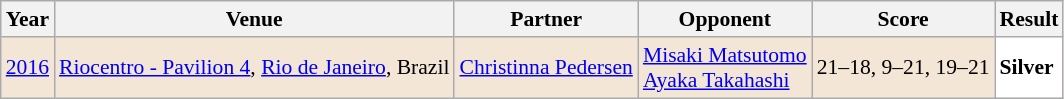<table class="sortable wikitable" style="font-size: 90%;">
<tr>
<th>Year</th>
<th>Venue</th>
<th>Partner</th>
<th>Opponent</th>
<th>Score</th>
<th>Result</th>
</tr>
<tr style="background:#F3E6D7">
<td align="center"><a href='#'>2016</a></td>
<td align="left"><a href='#'>Riocentro - Pavilion 4</a>, <a href='#'>Rio de Janeiro</a>, Brazil</td>
<td align="left"> <a href='#'>Christinna Pedersen</a></td>
<td align="left"> <a href='#'>Misaki Matsutomo</a><br> <a href='#'>Ayaka Takahashi</a></td>
<td align="left">21–18, 9–21, 19–21</td>
<td style="text-align:left; background:white"> <strong>Silver</strong></td>
</tr>
</table>
